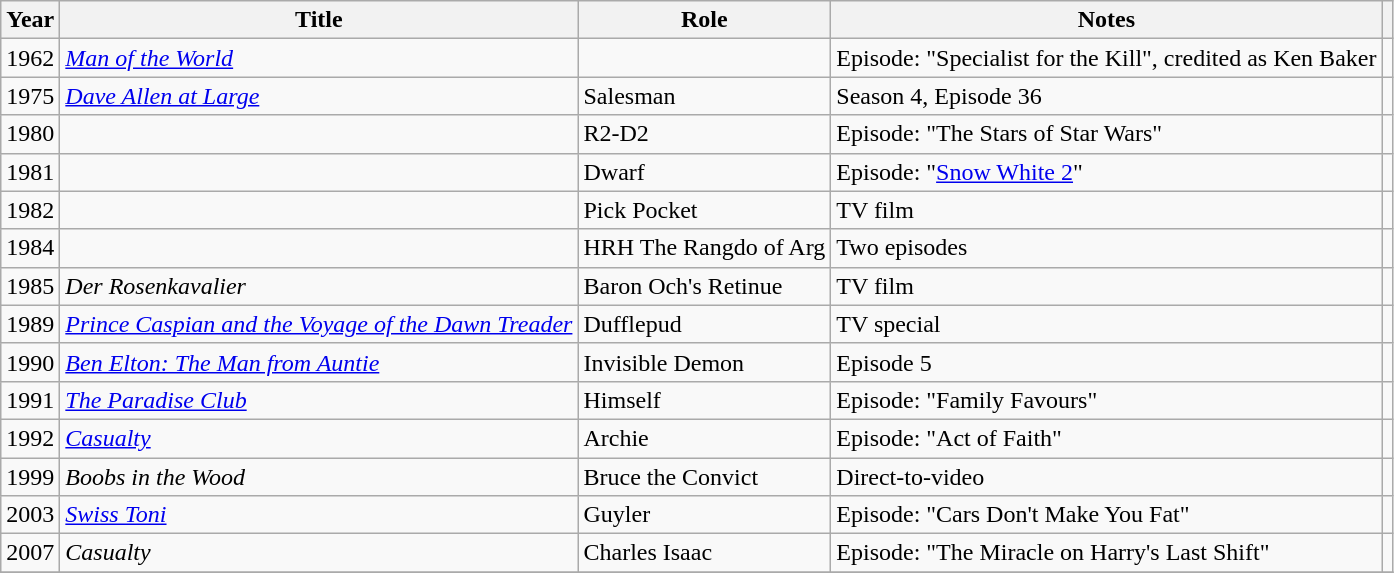<table class="wikitable sortable">
<tr>
<th>Year</th>
<th>Title</th>
<th>Role</th>
<th class="unsortable">Notes</th>
<th></th>
</tr>
<tr>
<td>1962</td>
<td><em><a href='#'>Man of the World</a></em></td>
<td></td>
<td>Episode: "Specialist for the Kill", credited as Ken Baker</td>
<td></td>
</tr>
<tr>
<td>1975</td>
<td><em><a href='#'>Dave Allen at Large</a></em></td>
<td>Salesman</td>
<td>Season 4, Episode 36</td>
<td></td>
</tr>
<tr>
<td>1980</td>
<td></td>
<td>R2-D2</td>
<td>Episode: "The Stars of Star Wars"</td>
<td></td>
</tr>
<tr>
<td>1981</td>
<td></td>
<td>Dwarf</td>
<td>Episode: "<a href='#'>Snow White 2</a>"</td>
<td></td>
</tr>
<tr>
<td>1982</td>
<td></td>
<td>Pick Pocket</td>
<td>TV film</td>
<td></td>
</tr>
<tr>
<td>1984</td>
<td></td>
<td>HRH The Rangdo of Arg</td>
<td>Two episodes</td>
<td></td>
</tr>
<tr>
<td>1985</td>
<td><em>Der Rosenkavalier</em></td>
<td>Baron Och's Retinue</td>
<td>TV film</td>
<td></td>
</tr>
<tr>
<td>1989</td>
<td><em><a href='#'>Prince Caspian and the Voyage of the Dawn Treader</a></em></td>
<td>Dufflepud</td>
<td>TV special</td>
<td></td>
</tr>
<tr>
<td>1990</td>
<td><em><a href='#'>Ben Elton: The Man from Auntie</a></em></td>
<td>Invisible Demon</td>
<td>Episode 5</td>
<td></td>
</tr>
<tr>
<td>1991</td>
<td><em><a href='#'>The Paradise Club</a></em></td>
<td>Himself</td>
<td>Episode: "Family Favours"</td>
<td></td>
</tr>
<tr>
<td>1992</td>
<td><em><a href='#'>Casualty</a></em></td>
<td>Archie</td>
<td>Episode: "Act of Faith"</td>
<td></td>
</tr>
<tr>
<td>1999</td>
<td><em>Boobs in the Wood</em></td>
<td>Bruce the Convict</td>
<td>Direct-to-video</td>
<td></td>
</tr>
<tr>
<td>2003</td>
<td><em><a href='#'>Swiss Toni</a></em></td>
<td>Guyler</td>
<td>Episode: "Cars Don't Make You Fat"</td>
<td></td>
</tr>
<tr>
<td>2007</td>
<td><em>Casualty</em></td>
<td>Charles Isaac</td>
<td>Episode: "The Miracle on Harry's Last Shift"</td>
<td></td>
</tr>
<tr>
</tr>
</table>
